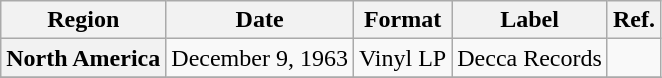<table class="wikitable plainrowheaders">
<tr>
<th scope="col">Region</th>
<th scope="col">Date</th>
<th scope="col">Format</th>
<th scope="col">Label</th>
<th scope="col">Ref.</th>
</tr>
<tr>
<th scope="row">North America</th>
<td>December 9, 1963</td>
<td>Vinyl LP</td>
<td>Decca Records</td>
<td></td>
</tr>
<tr>
</tr>
</table>
